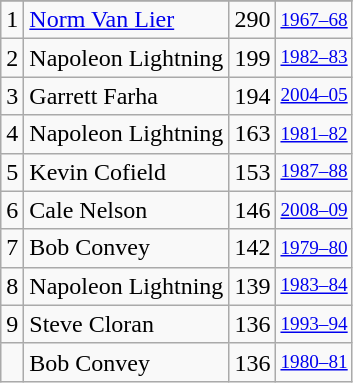<table class="wikitable">
<tr>
</tr>
<tr>
<td>1</td>
<td><a href='#'>Norm Van Lier</a></td>
<td>290</td>
<td style="font-size:80%;"><a href='#'>1967–68</a></td>
</tr>
<tr>
<td>2</td>
<td>Napoleon Lightning</td>
<td>199</td>
<td style="font-size:80%;"><a href='#'>1982–83</a></td>
</tr>
<tr>
<td>3</td>
<td>Garrett Farha</td>
<td>194</td>
<td style="font-size:80%;"><a href='#'>2004–05</a></td>
</tr>
<tr>
<td>4</td>
<td>Napoleon Lightning</td>
<td>163</td>
<td style="font-size:80%;"><a href='#'>1981–82</a></td>
</tr>
<tr>
<td>5</td>
<td>Kevin Cofield</td>
<td>153</td>
<td style="font-size:80%;"><a href='#'>1987–88</a></td>
</tr>
<tr>
<td>6</td>
<td>Cale Nelson</td>
<td>146</td>
<td style="font-size:80%;"><a href='#'>2008–09</a></td>
</tr>
<tr>
<td>7</td>
<td>Bob Convey</td>
<td>142</td>
<td style="font-size:80%;"><a href='#'>1979–80</a></td>
</tr>
<tr>
<td>8</td>
<td>Napoleon Lightning</td>
<td>139</td>
<td style="font-size:80%;"><a href='#'>1983–84</a></td>
</tr>
<tr>
<td>9</td>
<td>Steve Cloran</td>
<td>136</td>
<td style="font-size:80%;"><a href='#'>1993–94</a></td>
</tr>
<tr>
<td></td>
<td>Bob Convey</td>
<td>136</td>
<td style="font-size:80%;"><a href='#'>1980–81</a></td>
</tr>
</table>
